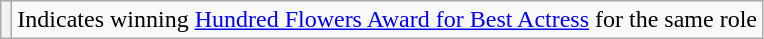<table class="wikitable">
<tr>
<th scope="row" style="text-align:center"></th>
<td>Indicates winning <a href='#'>Hundred Flowers Award for Best Actress</a> for the same role</td>
</tr>
</table>
